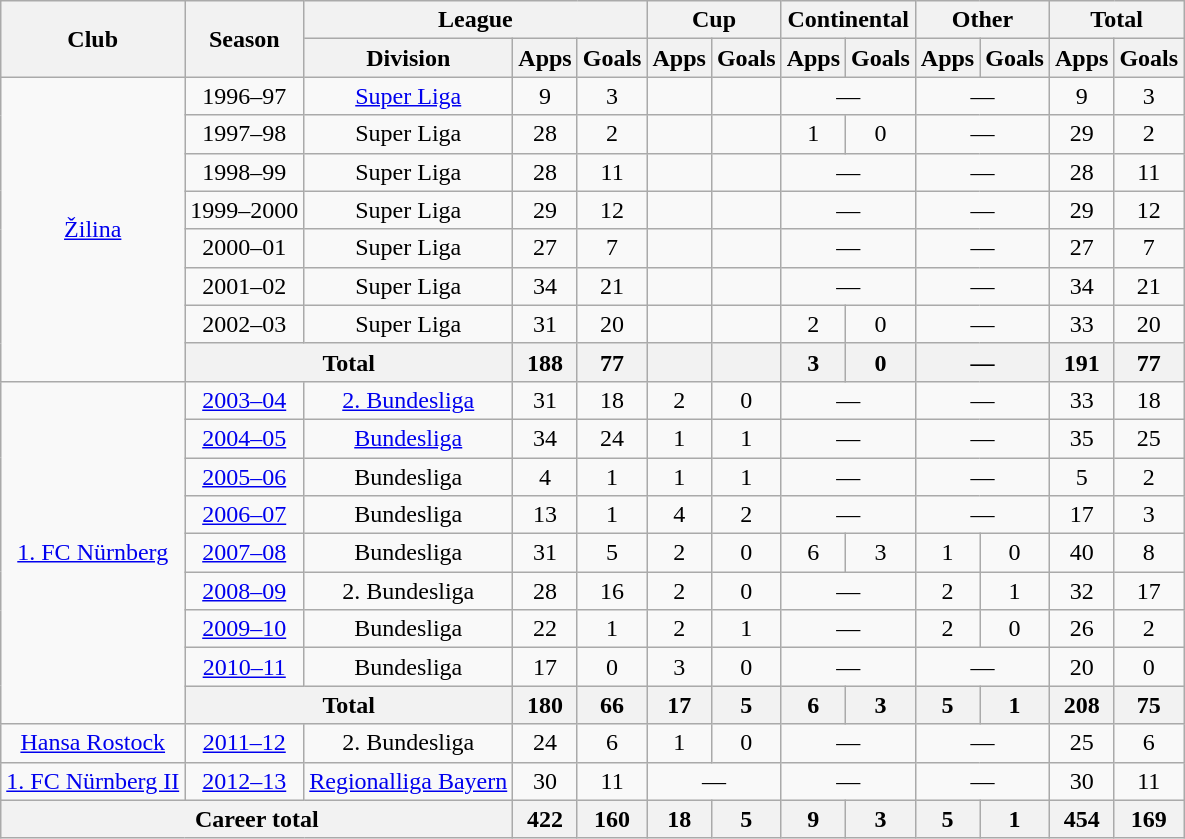<table class="wikitable" style="text-align:center">
<tr>
<th rowspan="2">Club</th>
<th rowspan="2">Season</th>
<th colspan="3">League</th>
<th colspan="2">Cup</th>
<th colspan="2">Continental</th>
<th colspan="2">Other</th>
<th colspan="2">Total</th>
</tr>
<tr>
<th>Division</th>
<th>Apps</th>
<th>Goals</th>
<th>Apps</th>
<th>Goals</th>
<th>Apps</th>
<th>Goals</th>
<th>Apps</th>
<th>Goals</th>
<th>Apps</th>
<th>Goals</th>
</tr>
<tr>
<td rowspan="8"><a href='#'>Žilina</a></td>
<td>1996–97</td>
<td><a href='#'>Super Liga</a></td>
<td>9</td>
<td>3</td>
<td></td>
<td></td>
<td colspan="2">—</td>
<td colspan="2">—</td>
<td>9</td>
<td>3</td>
</tr>
<tr>
<td>1997–98</td>
<td>Super Liga</td>
<td>28</td>
<td>2</td>
<td></td>
<td></td>
<td>1</td>
<td>0</td>
<td colspan="2">—</td>
<td>29</td>
<td>2</td>
</tr>
<tr>
<td>1998–99</td>
<td>Super Liga</td>
<td>28</td>
<td>11</td>
<td></td>
<td></td>
<td colspan="2">—</td>
<td colspan="2">—</td>
<td>28</td>
<td>11</td>
</tr>
<tr>
<td>1999–2000</td>
<td>Super Liga</td>
<td>29</td>
<td>12</td>
<td></td>
<td></td>
<td colspan="2">—</td>
<td colspan="2">—</td>
<td>29</td>
<td>12</td>
</tr>
<tr>
<td>2000–01</td>
<td>Super Liga</td>
<td>27</td>
<td>7</td>
<td></td>
<td></td>
<td colspan="2">—</td>
<td colspan="2">—</td>
<td>27</td>
<td>7</td>
</tr>
<tr>
<td>2001–02</td>
<td>Super Liga</td>
<td>34</td>
<td>21</td>
<td></td>
<td></td>
<td colspan="2">—</td>
<td colspan="2">—</td>
<td>34</td>
<td>21</td>
</tr>
<tr>
<td>2002–03</td>
<td>Super Liga</td>
<td>31</td>
<td>20</td>
<td></td>
<td></td>
<td>2</td>
<td>0</td>
<td colspan="2">—</td>
<td>33</td>
<td>20</td>
</tr>
<tr>
<th colspan="2">Total</th>
<th>188</th>
<th>77</th>
<th></th>
<th></th>
<th>3</th>
<th>0</th>
<th colspan="2">—</th>
<th>191</th>
<th>77</th>
</tr>
<tr>
<td rowspan="9"><a href='#'>1. FC Nürnberg</a></td>
<td><a href='#'>2003–04</a></td>
<td><a href='#'>2. Bundesliga</a></td>
<td>31</td>
<td>18</td>
<td>2</td>
<td>0</td>
<td colspan="2">—</td>
<td colspan="2">—</td>
<td>33</td>
<td>18</td>
</tr>
<tr>
<td><a href='#'>2004–05</a></td>
<td><a href='#'>Bundesliga</a></td>
<td>34</td>
<td>24</td>
<td>1</td>
<td>1</td>
<td colspan="2">—</td>
<td colspan="2">—</td>
<td>35</td>
<td>25</td>
</tr>
<tr>
<td><a href='#'>2005–06</a></td>
<td>Bundesliga</td>
<td>4</td>
<td>1</td>
<td>1</td>
<td>1</td>
<td colspan="2">—</td>
<td colspan="2">—</td>
<td>5</td>
<td>2</td>
</tr>
<tr>
<td><a href='#'>2006–07</a></td>
<td>Bundesliga</td>
<td>13</td>
<td>1</td>
<td>4</td>
<td>2</td>
<td colspan="2">—</td>
<td colspan="2">—</td>
<td>17</td>
<td>3</td>
</tr>
<tr>
<td><a href='#'>2007–08</a></td>
<td>Bundesliga</td>
<td>31</td>
<td>5</td>
<td>2</td>
<td>0</td>
<td>6</td>
<td>3</td>
<td>1</td>
<td>0</td>
<td>40</td>
<td>8</td>
</tr>
<tr>
<td><a href='#'>2008–09</a></td>
<td>2. Bundesliga</td>
<td>28</td>
<td>16</td>
<td>2</td>
<td>0</td>
<td colspan="2">—</td>
<td>2</td>
<td>1</td>
<td>32</td>
<td>17</td>
</tr>
<tr>
<td><a href='#'>2009–10</a></td>
<td>Bundesliga</td>
<td>22</td>
<td>1</td>
<td>2</td>
<td>1</td>
<td colspan="2">—</td>
<td>2</td>
<td>0</td>
<td>26</td>
<td>2</td>
</tr>
<tr>
<td><a href='#'>2010–11</a></td>
<td>Bundesliga</td>
<td>17</td>
<td>0</td>
<td>3</td>
<td>0</td>
<td colspan="2">—</td>
<td colspan="2">—</td>
<td>20</td>
<td>0</td>
</tr>
<tr>
<th colspan="2">Total</th>
<th>180</th>
<th>66</th>
<th>17</th>
<th>5</th>
<th>6</th>
<th>3</th>
<th>5</th>
<th>1</th>
<th>208</th>
<th>75</th>
</tr>
<tr>
<td><a href='#'>Hansa Rostock</a></td>
<td><a href='#'>2011–12</a></td>
<td>2. Bundesliga</td>
<td>24</td>
<td>6</td>
<td>1</td>
<td>0</td>
<td colspan="2">—</td>
<td colspan="2">—</td>
<td>25</td>
<td>6</td>
</tr>
<tr>
<td><a href='#'>1. FC Nürnberg II</a></td>
<td><a href='#'>2012–13</a></td>
<td><a href='#'>Regionalliga Bayern</a></td>
<td>30</td>
<td>11</td>
<td colspan="2">—</td>
<td colspan="2">—</td>
<td colspan="2">—</td>
<td>30</td>
<td>11</td>
</tr>
<tr>
<th colspan="3">Career total</th>
<th>422</th>
<th>160</th>
<th>18</th>
<th>5</th>
<th>9</th>
<th>3</th>
<th>5</th>
<th>1</th>
<th>454</th>
<th>169</th>
</tr>
</table>
